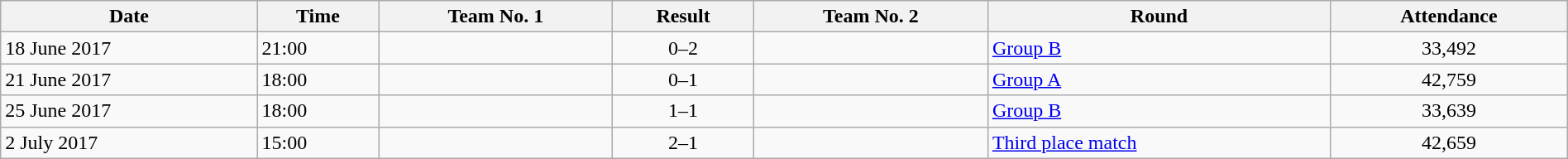<table class="wikitable" style="text-align:left; width:100%;">
<tr>
<th>Date</th>
<th>Time</th>
<th>Team No. 1</th>
<th>Result</th>
<th>Team No. 2</th>
<th>Round</th>
<th>Attendance</th>
</tr>
<tr>
<td>18 June 2017</td>
<td>21:00</td>
<td></td>
<td style="text-align:center;">0–2</td>
<td></td>
<td><a href='#'>Group B</a></td>
<td style="text-align:center;">33,492</td>
</tr>
<tr>
<td>21 June 2017</td>
<td>18:00</td>
<td></td>
<td style="text-align:center;">0–1</td>
<td></td>
<td><a href='#'>Group A</a></td>
<td style="text-align:center;">42,759</td>
</tr>
<tr>
<td>25 June 2017</td>
<td>18:00</td>
<td></td>
<td style="text-align:center;">1–1</td>
<td></td>
<td><a href='#'>Group B</a></td>
<td style="text-align:center;">33,639</td>
</tr>
<tr>
<td>2 July 2017</td>
<td>15:00</td>
<td></td>
<td style="text-align:center;">2–1 </td>
<td></td>
<td><a href='#'>Third place match</a></td>
<td style="text-align:center;">42,659</td>
</tr>
</table>
